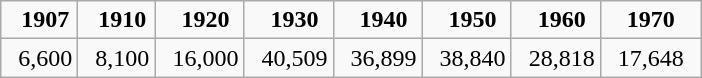<table class="wikitable">
<tr>
<td align=center>  <strong>1907</strong></td>
<td align=center>  <strong>1910</strong></td>
<td align=center>  <strong>1920</strong></td>
<td align=center>  <strong>1930</strong></td>
<td align=center>  <strong>1940</strong></td>
<td align=center>  <strong>1950</strong></td>
<td align=center>  <strong>1960</strong></td>
<td align=center>  <strong>1970</strong>  </td>
</tr>
<tr>
<td align=center>  6,600</td>
<td align=center>  8,100</td>
<td align=center>  16,000</td>
<td align=center>  40,509</td>
<td align=center>  36,899</td>
<td align=center>  38,840</td>
<td align=center>  28,818</td>
<td align=center>  17,648  </td>
</tr>
</table>
